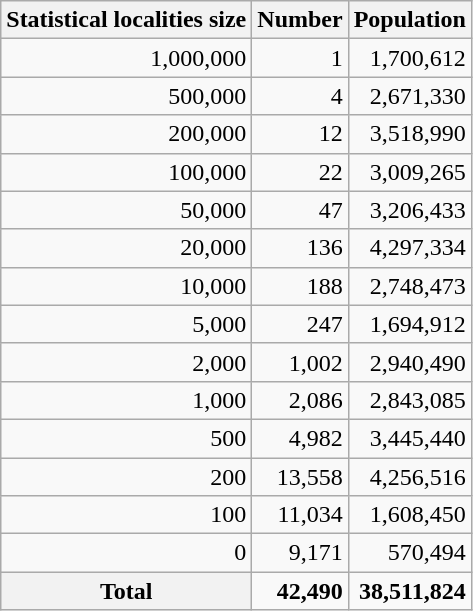<table class="wikitable sortable" style="text-align:left">
<tr>
<th>Statistical localities size</th>
<th>Number</th>
<th>Population</th>
</tr>
<tr>
<td style="text-align:right">1,000,000</td>
<td style="text-align:right">1</td>
<td style="text-align:right">1,700,612</td>
</tr>
<tr>
<td style="text-align:right">500,000</td>
<td style="text-align:right">4</td>
<td style="text-align:right">2,671,330</td>
</tr>
<tr>
<td style="text-align:right">200,000</td>
<td style="text-align:right">12</td>
<td style="text-align:right">3,518,990</td>
</tr>
<tr>
<td style="text-align:right">100,000</td>
<td style="text-align:right">22</td>
<td style="text-align:right">3,009,265</td>
</tr>
<tr>
<td style="text-align:right">50,000</td>
<td style="text-align:right">47</td>
<td style="text-align:right">3,206,433</td>
</tr>
<tr>
<td style="text-align:right">20,000</td>
<td style="text-align:right">136</td>
<td style="text-align:right">4,297,334</td>
</tr>
<tr>
<td style="text-align:right">10,000</td>
<td style="text-align:right">188</td>
<td style="text-align:right">2,748,473</td>
</tr>
<tr>
<td style="text-align:right">5,000</td>
<td style="text-align:right">247</td>
<td style="text-align:right">1,694,912</td>
</tr>
<tr>
<td style="text-align:right">2,000</td>
<td style="text-align:right">1,002</td>
<td style="text-align:right">2,940,490</td>
</tr>
<tr>
<td style="text-align:right">1,000</td>
<td style="text-align:right">2,086</td>
<td style="text-align:right">2,843,085</td>
</tr>
<tr>
<td style="text-align:right">500</td>
<td style="text-align:right">4,982</td>
<td style="text-align:right">3,445,440</td>
</tr>
<tr>
<td style="text-align:right">200</td>
<td style="text-align:right">13,558</td>
<td style="text-align:right">4,256,516</td>
</tr>
<tr>
<td style="text-align:right">100</td>
<td style="text-align:right">11,034</td>
<td style="text-align:right">1,608,450</td>
</tr>
<tr>
<td style="text-align:right">0</td>
<td style="text-align:right">9,171</td>
<td style="text-align:right">570,494</td>
</tr>
<tr>
<th>Total</th>
<td style="text-align:right"><strong>42,490</strong></td>
<td style="text-align:right"><strong>38,511,824</strong></td>
</tr>
</table>
